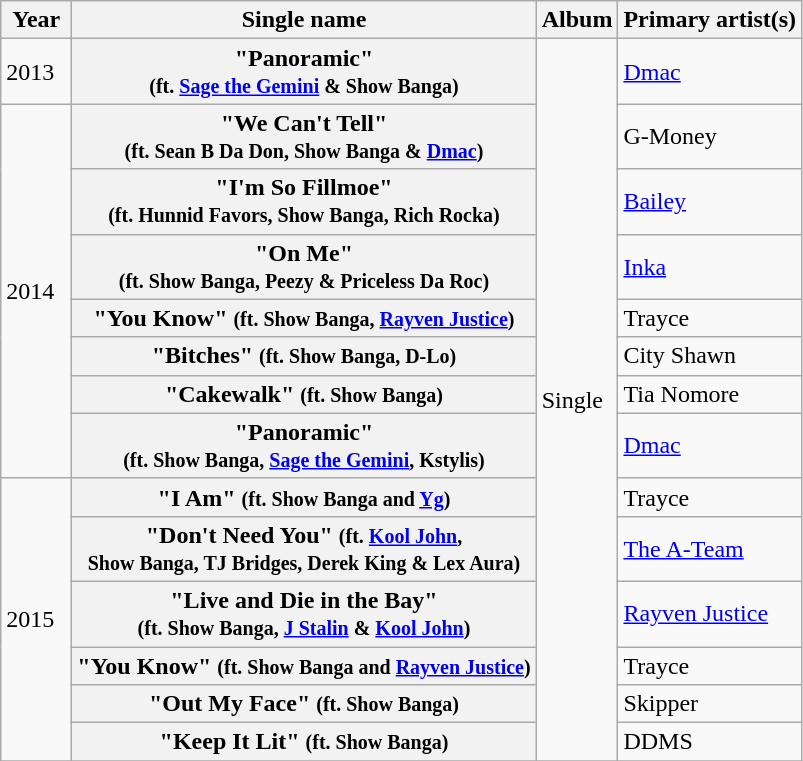<table class="wikitable plainrowheaders" style="text-align:left;">
<tr>
<th scope="col" rowspan="1" style="width:2.5em;">Year</th>
<th scope="col" rowspan="1">Single name</th>
<th scope="col" rowspan="1">Album</th>
<th scope="col" rowspan="1">Primary artist(s)</th>
</tr>
<tr>
<td rowspan="1">2013</td>
<th scope="row">"Panoramic"<br><small>(ft. <a href='#'>Sage the Gemini</a> & Show Banga)</small></th>
<td rowspan="14">Single</td>
<td><a href='#'>Dmac</a></td>
</tr>
<tr>
<td rowspan="7">2014</td>
<th scope="row">"We Can't Tell"<br><small>(ft. Sean B Da Don, Show Banga & <a href='#'>Dmac</a>)</small></th>
<td>G-Money</td>
</tr>
<tr>
<th scope="row">"I'm So Fillmoe"<br><small>(ft. Hunnid Favors, Show Banga, Rich Rocka)</small></th>
<td><a href='#'>Bailey</a></td>
</tr>
<tr>
<th scope="row">"On Me"<br><small>(ft. Show Banga, Peezy & Priceless Da Roc)</small></th>
<td><a href='#'>Inka</a></td>
</tr>
<tr>
<th scope="row">"You Know" <small>(ft. Show Banga, <a href='#'>Rayven Justice</a>)</small></th>
<td>Trayce</td>
</tr>
<tr>
<th scope="row">"Bitches" <small>(ft. Show Banga, D-Lo)</small></th>
<td>City Shawn</td>
</tr>
<tr>
<th scope="row">"Cakewalk" <small>(ft. Show Banga)</small></th>
<td>Tia Nomore</td>
</tr>
<tr>
<th scope="row">"Panoramic"<br><small>(ft. Show Banga, <a href='#'>Sage the Gemini</a>, Kstylis)</small></th>
<td><a href='#'>Dmac</a></td>
</tr>
<tr>
<td rowspan="6">2015</td>
<th scope="row">"I Am" <small>(ft. Show Banga and <a href='#'>Yg</a>)</small></th>
<td>Trayce</td>
</tr>
<tr>
<th scope="row">"Don't Need You" <small>(ft. <a href='#'>Kool John</a>,<br> Show Banga, TJ Bridges, Derek King & Lex Aura)</small></th>
<td><a href='#'>The A-Team</a></td>
</tr>
<tr>
<th scope="row">"Live and Die in the Bay"<br><small>(ft. Show Banga, <a href='#'>J Stalin</a> & <a href='#'>Kool John</a>)</small></th>
<td><a href='#'>Rayven Justice</a></td>
</tr>
<tr>
<th scope="row">"You Know" <small>(ft. Show Banga and <a href='#'>Rayven Justice</a>)</small></th>
<td>Trayce</td>
</tr>
<tr>
<th scope="row">"Out My Face" <small>(ft. Show Banga)</small></th>
<td>Skipper</td>
</tr>
<tr>
<th scope="row">"Keep It Lit" <small>(ft. Show Banga)</small></th>
<td>DDMS</td>
</tr>
<tr>
</tr>
</table>
